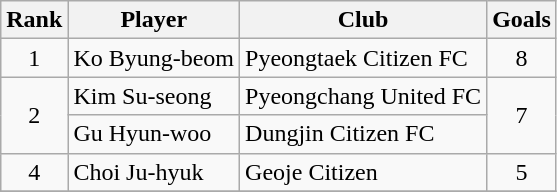<table class="wikitable" style="text-align:center">
<tr>
<th>Rank</th>
<th>Player</th>
<th>Club</th>
<th>Goals</th>
</tr>
<tr>
<td>1</td>
<td align="left"> Ko Byung-beom</td>
<td align="left">Pyeongtaek Citizen FC</td>
<td>8</td>
</tr>
<tr>
<td rowspan="2">2</td>
<td align="left"> Kim Su-seong</td>
<td align="left">Pyeongchang United FC</td>
<td rowspan="2">7</td>
</tr>
<tr>
<td align="left"> Gu Hyun-woo</td>
<td align="left">Dungjin Citizen FC</td>
</tr>
<tr>
<td>4</td>
<td align="left"> Choi Ju-hyuk</td>
<td align="left">Geoje Citizen</td>
<td>5</td>
</tr>
<tr>
</tr>
</table>
